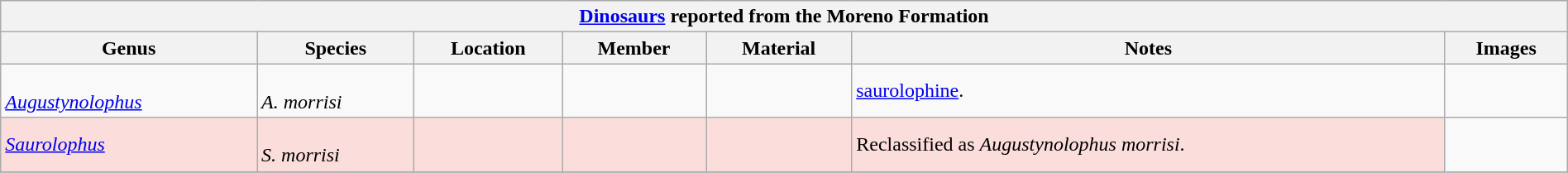<table class="wikitable" align="center" width="100%">
<tr>
<th colspan="7" align="center"><strong><a href='#'>Dinosaurs</a> reported from the Moreno Formation</strong></th>
</tr>
<tr>
<th>Genus</th>
<th>Species</th>
<th>Location</th>
<th>Member</th>
<th>Material</th>
<th>Notes</th>
<th>Images</th>
</tr>
<tr>
<td><br><em><a href='#'>Augustynolophus</a></em></td>
<td><br><em>A. morrisi</em></td>
<td></td>
<td></td>
<td></td>
<td><a href='#'>saurolophine</a>.</td>
<td></td>
</tr>
<tr>
<td style="background:#fbdddb;"><em><a href='#'>Saurolophus</a></em></td>
<td style="background:#fbdddb;"><br><em>S. morrisi</em></td>
<td style="background:#fbdddb;"></td>
<td style="background:#fbdddb;"></td>
<td style="background:#fbdddb;"></td>
<td style="background:#fbdddb;">Reclassified as <em> Augustynolophus morrisi</em>.</td>
<td></td>
</tr>
<tr>
</tr>
</table>
